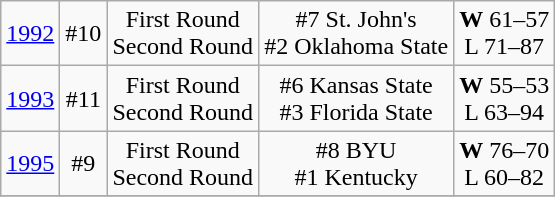<table class="wikitable">
<tr align="center">
<td><a href='#'>1992</a></td>
<td>#10</td>
<td>First Round<br>Second Round</td>
<td>#7 St. John's<br>#2 Oklahoma State</td>
<td><strong>W</strong> 61–57<br>L 71–87</td>
</tr>
<tr align="center">
<td><a href='#'>1993</a></td>
<td>#11</td>
<td>First Round<br>Second Round</td>
<td>#6 Kansas State<br>#3 Florida State</td>
<td><strong>W</strong> 55–53<br>L 63–94</td>
</tr>
<tr align="center">
<td><a href='#'>1995</a></td>
<td>#9</td>
<td>First Round<br>Second Round</td>
<td>#8 BYU<br>#1 Kentucky</td>
<td><strong>W</strong> 76–70<br>L 60–82</td>
</tr>
<tr>
</tr>
</table>
